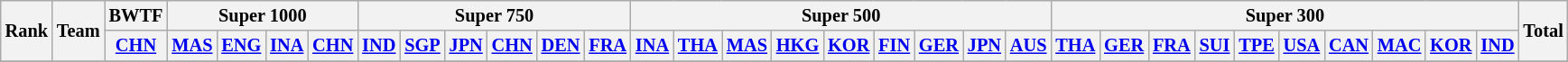<table class="wikitable" style="font-size:85%; text-align:center">
<tr>
<th rowspan="2">Rank</th>
<th rowspan="2">Team</th>
<th>BWTF</th>
<th colspan="4">Super 1000</th>
<th colspan="6">Super 750</th>
<th colspan="9">Super 500</th>
<th colspan="10">Super 300</th>
<th rowspan="2">Total</th>
</tr>
<tr>
<th><a href='#'>CHN</a><br></th>
<th><a href='#'>MAS</a></th>
<th><a href='#'>ENG</a></th>
<th><a href='#'>INA</a></th>
<th><a href='#'>CHN</a><br></th>
<th><a href='#'>IND</a></th>
<th><a href='#'>SGP</a></th>
<th><a href='#'>JPN</a></th>
<th><a href='#'>CHN</a></th>
<th><a href='#'>DEN</a></th>
<th><a href='#'>FRA</a><br></th>
<th><a href='#'>INA</a></th>
<th><a href='#'>THA</a></th>
<th><a href='#'>MAS</a></th>
<th><a href='#'>HKG</a></th>
<th><a href='#'>KOR</a></th>
<th><a href='#'>FIN</a></th>
<th><a href='#'>GER</a></th>
<th><a href='#'>JPN</a></th>
<th><a href='#'>AUS</a><br></th>
<th><a href='#'>THA</a></th>
<th><a href='#'>GER</a></th>
<th><a href='#'>FRA</a></th>
<th><a href='#'>SUI</a></th>
<th><a href='#'>TPE</a></th>
<th><a href='#'>USA</a></th>
<th><a href='#'>CAN</a></th>
<th><a href='#'>MAC</a></th>
<th><a href='#'>KOR</a></th>
<th><a href='#'>IND</a></th>
</tr>
<tr>
</tr>
<tr>
</tr>
<tr>
</tr>
<tr>
</tr>
<tr>
</tr>
<tr>
</tr>
<tr>
</tr>
<tr>
</tr>
<tr>
</tr>
<tr>
</tr>
<tr>
</tr>
</table>
